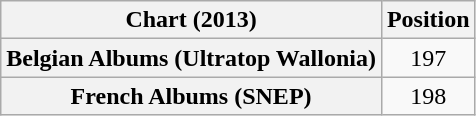<table class="wikitable sortable plainrowheaders" style="text-align:center">
<tr>
<th scope="col">Chart (2013)</th>
<th scope="col">Position</th>
</tr>
<tr>
<th scope="row">Belgian Albums (Ultratop Wallonia)</th>
<td>197</td>
</tr>
<tr>
<th scope="row">French Albums (SNEP)</th>
<td>198</td>
</tr>
</table>
